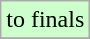<table class="wikitable">
<tr width=10px bgcolor="#ccffcc">
<td>to finals</td>
</tr>
<tr>
</tr>
</table>
